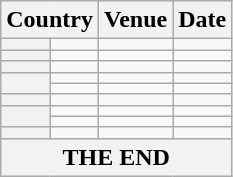<table class="wikitable mw-collapsible mw-collapsed">
<tr>
<th colspan="2">Country</th>
<th>Venue</th>
<th>Date</th>
</tr>
<tr>
<th></th>
<td></td>
<td></td>
<td></td>
</tr>
<tr>
<th></th>
<td></td>
<td></td>
<td></td>
</tr>
<tr>
<th></th>
<td></td>
<td></td>
<td></td>
</tr>
<tr>
<th rowspan="2"></th>
<td></td>
<td></td>
<td></td>
</tr>
<tr>
<td></td>
<td></td>
<td></td>
</tr>
<tr>
<th></th>
<td></td>
<td></td>
<td></td>
</tr>
<tr>
<th rowspan="2"></th>
<td></td>
<td></td>
<td></td>
</tr>
<tr>
<td></td>
<td></td>
<td></td>
</tr>
<tr>
<th></th>
<td></td>
<td></td>
<td></td>
</tr>
<tr>
<th colspan="4">THE END</th>
</tr>
</table>
